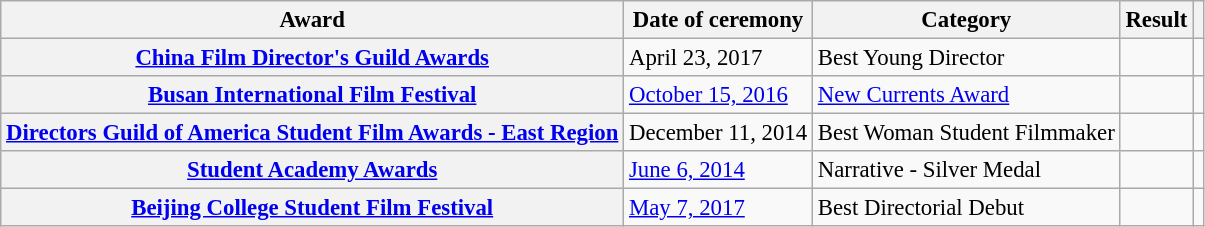<table class="wikitable plainrowheaders sortable" style="font-size: 95%;">
<tr>
<th scope="col">Award</th>
<th scope="col">Date of ceremony</th>
<th scope="col">Category</th>
<th scope="col">Result</th>
<th scope="col" class="unsortable"></th>
</tr>
<tr>
<th scope="row"><a href='#'>China Film Director's Guild Awards</a></th>
<td>April 23, 2017</td>
<td>Best Young Director</td>
<td></td>
<td style="text-align:center;"></td>
</tr>
<tr>
<th scope="row"><a href='#'>Busan International Film Festival</a></th>
<td><a href='#'>October 15, 2016</a></td>
<td><a href='#'>New Currents Award</a></td>
<td></td>
<td style="text-align:center;"></td>
</tr>
<tr>
<th scope="row"><a href='#'>Directors Guild of America Student Film Awards - East Region</a></th>
<td>December 11, 2014</td>
<td>Best Woman Student Filmmaker</td>
<td></td>
<td style="text-align:center;"></td>
</tr>
<tr>
<th scope="row"><a href='#'>Student Academy Awards</a></th>
<td><a href='#'>June 6, 2014</a></td>
<td>Narrative - Silver Medal</td>
<td></td>
<td style="text-align:center;"></td>
</tr>
<tr>
<th scope="row"><a href='#'>Beijing College Student Film Festival</a></th>
<td><a href='#'>May 7, 2017</a></td>
<td>Best Directorial Debut</td>
<td></td>
<td></td>
</tr>
</table>
